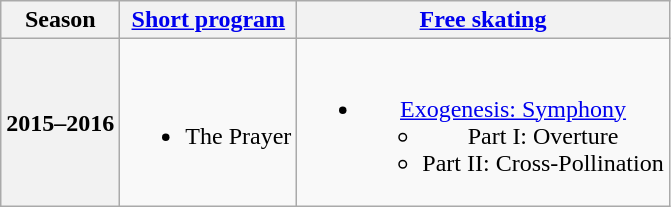<table class="wikitable" style="text-align:center">
<tr>
<th>Season</th>
<th><a href='#'>Short program</a></th>
<th><a href='#'>Free skating</a></th>
</tr>
<tr>
<th>2015–2016 <br> </th>
<td><br><ul><li>The Prayer <br></li></ul></td>
<td><br><ul><li><a href='#'>Exogenesis: Symphony</a> <br><ul><li>Part I: Overture</li><li>Part II: Cross-Pollination</li></ul></li></ul></td>
</tr>
</table>
